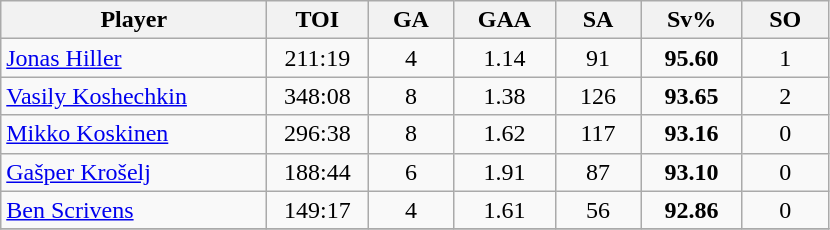<table class="wikitable sortable" style="text-align:center;">
<tr>
<th style="width:170px;">Player</th>
<th style="width:60px;">TOI</th>
<th style="width:50px;">GA</th>
<th style="width:60px;">GAA</th>
<th style="width:50px;">SA</th>
<th style="width:60px;">Sv%</th>
<th style="width:50px;">SO</th>
</tr>
<tr>
<td style="text-align:left;"> <a href='#'>Jonas Hiller</a></td>
<td>211:19</td>
<td>4</td>
<td>1.14</td>
<td>91</td>
<td><strong>95.60</strong></td>
<td>1</td>
</tr>
<tr>
<td style="text-align:left;"> <a href='#'>Vasily Koshechkin</a></td>
<td>348:08</td>
<td>8</td>
<td>1.38</td>
<td>126</td>
<td><strong>93.65</strong></td>
<td>2</td>
</tr>
<tr>
<td style="text-align:left;"> <a href='#'>Mikko Koskinen</a></td>
<td>296:38</td>
<td>8</td>
<td>1.62</td>
<td>117</td>
<td><strong>93.16</strong></td>
<td>0</td>
</tr>
<tr>
<td style="text-align:left;"> <a href='#'>Gašper Krošelj</a></td>
<td>188:44</td>
<td>6</td>
<td>1.91</td>
<td>87</td>
<td><strong>93.10</strong></td>
<td>0</td>
</tr>
<tr>
<td style="text-align:left;"> <a href='#'>Ben Scrivens</a></td>
<td>149:17</td>
<td>4</td>
<td>1.61</td>
<td>56</td>
<td><strong>92.86</strong></td>
<td>0</td>
</tr>
<tr>
</tr>
</table>
